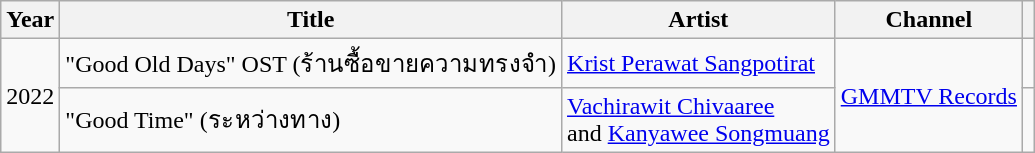<table class="wikitable sortable plainrowheaders">
<tr>
<th scope="col">Year</th>
<th scope="col">Title</th>
<th scope="col">Artist</th>
<th scope="col">Channel</th>
<th scope="col" class="unsortable"></th>
</tr>
<tr>
<td rowspan="2">2022</td>
<td>"Good Old Days" OST (ร้านซื้อขายความทรงจำ)</td>
<td><a href='#'>Krist Perawat Sangpotirat</a></td>
<td rowspan="2"><a href='#'>GMMTV Records</a></td>
<td></td>
</tr>
<tr>
<td>"Good Time" (ระหว่างทาง)<br></td>
<td><a href='#'>Vachirawit Chivaaree</a><br>and <a href='#'>Kanyawee Songmuang</a></td>
<td></td>
</tr>
</table>
